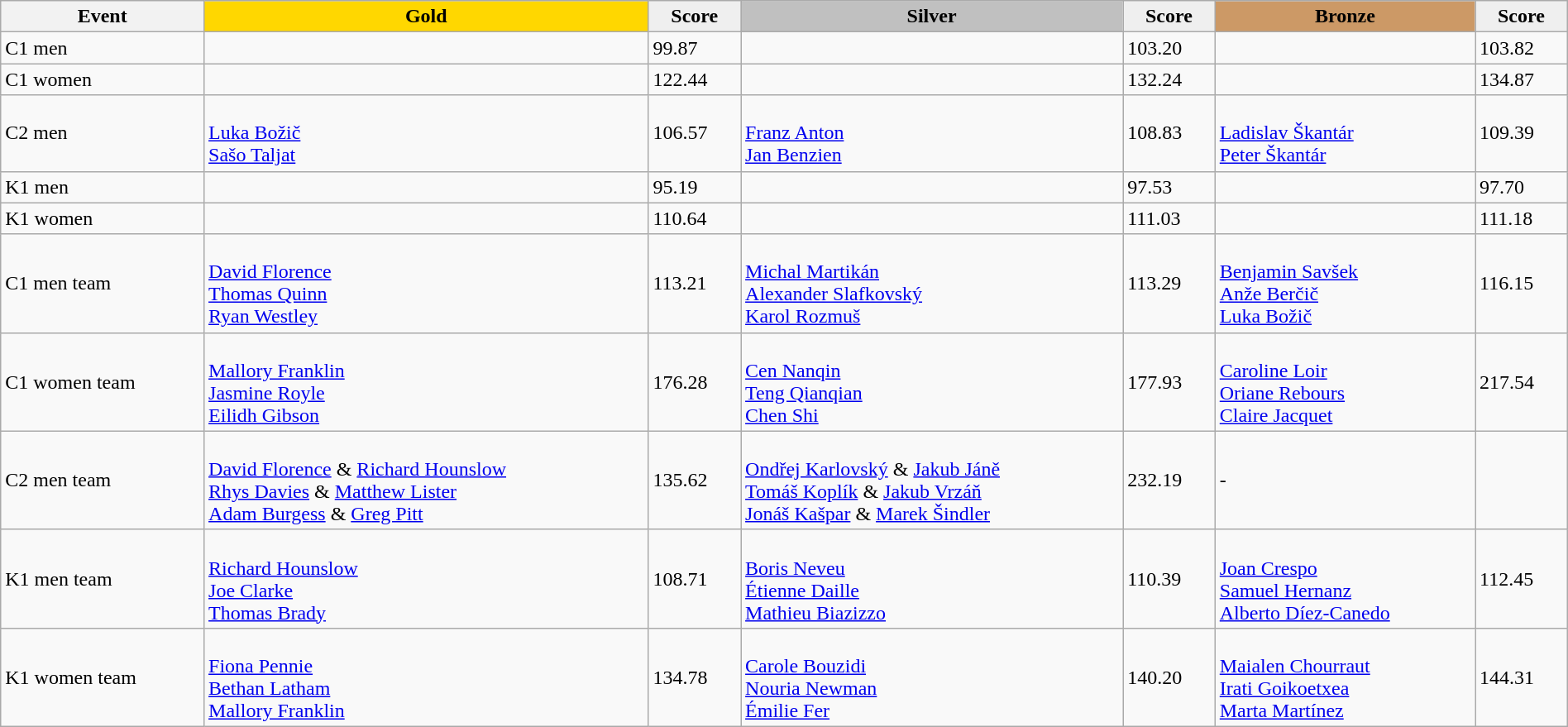<table class="wikitable" width=100%>
<tr>
<th>Event</th>
<td align=center bgcolor="gold"><strong>Gold</strong></td>
<td align=center bgcolor="EFEFEF"><strong>Score</strong></td>
<td align=center bgcolor="silver"><strong>Silver</strong></td>
<td align=center bgcolor="EFEFEF"><strong>Score</strong></td>
<td align=center bgcolor="CC9966"><strong>Bronze</strong></td>
<td align=center bgcolor="EFEFEF"><strong>Score</strong></td>
</tr>
<tr>
<td>C1 men</td>
<td></td>
<td>99.87</td>
<td></td>
<td>103.20</td>
<td></td>
<td>103.82</td>
</tr>
<tr>
<td>C1 women</td>
<td></td>
<td>122.44</td>
<td></td>
<td>132.24</td>
<td></td>
<td>134.87</td>
</tr>
<tr>
<td>C2 men</td>
<td><br><a href='#'>Luka Božič</a><br><a href='#'>Sašo Taljat</a></td>
<td>106.57</td>
<td><br><a href='#'>Franz Anton</a><br><a href='#'>Jan Benzien</a></td>
<td>108.83</td>
<td><br><a href='#'>Ladislav Škantár</a><br><a href='#'>Peter Škantár</a></td>
<td>109.39</td>
</tr>
<tr>
<td>K1 men</td>
<td></td>
<td>95.19</td>
<td></td>
<td>97.53</td>
<td></td>
<td>97.70</td>
</tr>
<tr>
<td>K1 women</td>
<td></td>
<td>110.64</td>
<td></td>
<td>111.03</td>
<td></td>
<td>111.18</td>
</tr>
<tr>
<td>C1 men team</td>
<td><br><a href='#'>David Florence</a><br><a href='#'>Thomas Quinn</a><br><a href='#'>Ryan Westley</a></td>
<td>113.21</td>
<td><br><a href='#'>Michal Martikán</a><br><a href='#'>Alexander Slafkovský</a><br><a href='#'>Karol Rozmuš</a></td>
<td>113.29</td>
<td><br><a href='#'>Benjamin Savšek</a><br><a href='#'>Anže Berčič</a><br><a href='#'>Luka Božič</a></td>
<td>116.15</td>
</tr>
<tr>
<td>C1 women team</td>
<td><br><a href='#'>Mallory Franklin</a><br><a href='#'>Jasmine Royle</a><br><a href='#'>Eilidh Gibson</a></td>
<td>176.28</td>
<td><br><a href='#'>Cen Nanqin</a><br><a href='#'>Teng Qianqian</a><br><a href='#'>Chen Shi</a></td>
<td>177.93</td>
<td><br><a href='#'>Caroline Loir</a><br><a href='#'>Oriane Rebours</a><br><a href='#'>Claire Jacquet</a></td>
<td>217.54</td>
</tr>
<tr>
<td>C2 men team</td>
<td><br><a href='#'>David Florence</a> & <a href='#'>Richard Hounslow</a><br><a href='#'>Rhys Davies</a> & <a href='#'>Matthew Lister</a><br><a href='#'>Adam Burgess</a> & <a href='#'>Greg Pitt</a></td>
<td>135.62</td>
<td><br><a href='#'>Ondřej Karlovský</a> & <a href='#'>Jakub Jáně</a><br><a href='#'>Tomáš Koplík</a> & <a href='#'>Jakub Vrzáň</a><br><a href='#'>Jonáš Kašpar</a> & <a href='#'>Marek Šindler</a></td>
<td>232.19</td>
<td>-</td>
<td></td>
</tr>
<tr>
<td>K1 men team</td>
<td><br><a href='#'>Richard Hounslow</a><br><a href='#'>Joe Clarke</a><br><a href='#'>Thomas Brady</a></td>
<td>108.71</td>
<td><br><a href='#'>Boris Neveu</a><br><a href='#'>Étienne Daille</a><br><a href='#'>Mathieu Biazizzo</a></td>
<td>110.39</td>
<td><br><a href='#'>Joan Crespo</a><br><a href='#'>Samuel Hernanz</a><br><a href='#'>Alberto Díez-Canedo</a></td>
<td>112.45</td>
</tr>
<tr>
<td>K1 women team</td>
<td><br><a href='#'>Fiona Pennie</a><br><a href='#'>Bethan Latham</a><br><a href='#'>Mallory Franklin</a></td>
<td>134.78</td>
<td><br><a href='#'>Carole Bouzidi</a><br><a href='#'>Nouria Newman</a><br><a href='#'>Émilie Fer</a></td>
<td>140.20</td>
<td><br><a href='#'>Maialen Chourraut</a><br><a href='#'>Irati Goikoetxea</a><br><a href='#'>Marta Martínez</a></td>
<td>144.31</td>
</tr>
</table>
